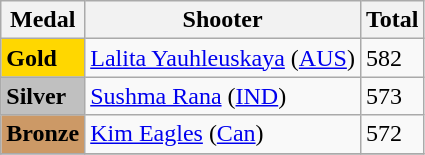<table class="wikitable">
<tr>
<th>Medal</th>
<th>Shooter</th>
<th>Total</th>
</tr>
<tr>
<td rowspan="1" bgcolor="gold"><strong>Gold</strong></td>
<td> <a href='#'>Lalita Yauhleuskaya</a> (<a href='#'>AUS</a>)</td>
<td>582</td>
</tr>
<tr>
<td rowspan="1" bgcolor="silver"><strong>Silver</strong></td>
<td> <a href='#'>Sushma Rana</a> (<a href='#'>IND</a>)</td>
<td>573</td>
</tr>
<tr>
<td rowspan="1" bgcolor="cc9966"><strong>Bronze</strong></td>
<td> <a href='#'>Kim Eagles</a> (<a href='#'>Can</a>)</td>
<td>572</td>
</tr>
<tr>
</tr>
</table>
